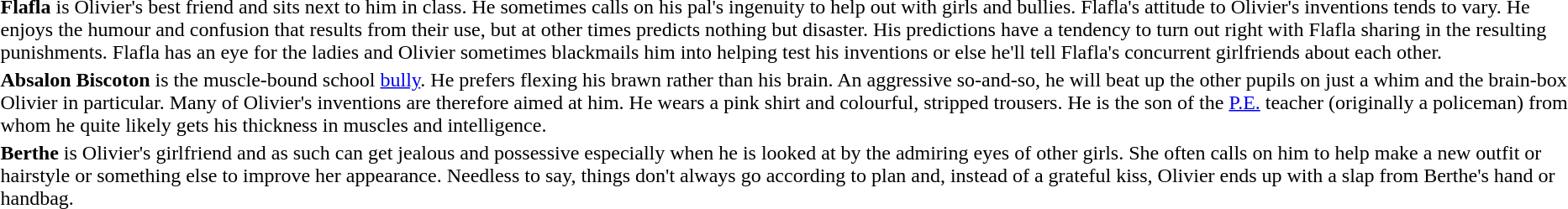<table border=0>
<tr>
<td><strong>Flafla</strong> is Olivier's best friend and sits next to him in class. He sometimes calls on his pal's ingenuity to help out with girls and bullies. Flafla's attitude to Olivier's inventions tends to vary. He enjoys the humour and confusion that results from their use, but at other times predicts nothing but disaster. His predictions have a tendency to turn out right with Flafla sharing in the resulting punishments. Flafla has an eye for the ladies and Olivier sometimes blackmails him into helping test his inventions or else he'll tell Flafla's concurrent girlfriends about each other.</td>
</tr>
<tr --->
<td><strong>Absalon Biscoton</strong> is the muscle-bound school <a href='#'>bully</a>. He prefers flexing his brawn rather than his brain. An aggressive so-and-so, he will beat up the other pupils on just a whim and the brain-box Olivier in particular. Many of Olivier's inventions are therefore aimed at him. He wears a pink shirt and colourful, stripped trousers. He is the son of the <a href='#'>P.E.</a> teacher (originally a policeman) from whom he quite likely gets his thickness in muscles and intelligence.</td>
</tr>
<tr --->
<td><strong>Berthe</strong> is Olivier's girlfriend and as such can get jealous and possessive especially when he is looked at by the admiring eyes of other girls. She often calls on him to help make a new outfit or hairstyle or something else to improve her appearance. Needless to say, things don't always go according to plan and, instead of a grateful kiss, Olivier ends up with a slap from Berthe's hand or handbag.</td>
</tr>
</table>
